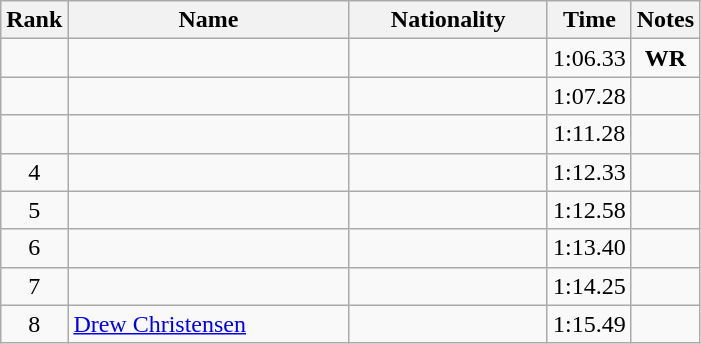<table class="wikitable sortable" style="text-align:center">
<tr>
<th>Rank</th>
<th style="width:180px">Name</th>
<th style="width:125px">Nationality</th>
<th>Time</th>
<th>Notes</th>
</tr>
<tr>
<td></td>
<td style="text-align:left;"></td>
<td style="text-align:left;"></td>
<td>1:06.33</td>
<td><strong>WR</strong></td>
</tr>
<tr>
<td></td>
<td style="text-align:left;"></td>
<td style="text-align:left;"></td>
<td>1:07.28</td>
<td></td>
</tr>
<tr>
<td></td>
<td style="text-align:left;"></td>
<td style="text-align:left;"></td>
<td>1:11.28</td>
<td></td>
</tr>
<tr>
<td>4</td>
<td style="text-align:left;"></td>
<td style="text-align:left;"></td>
<td>1:12.33</td>
<td></td>
</tr>
<tr>
<td>5</td>
<td style="text-align:left;"></td>
<td style="text-align:left;"></td>
<td>1:12.58</td>
<td></td>
</tr>
<tr>
<td>6</td>
<td style="text-align:left;"></td>
<td style="text-align:left;"></td>
<td>1:13.40</td>
<td></td>
</tr>
<tr>
<td>7</td>
<td style="text-align:left;"></td>
<td style="text-align:left;"></td>
<td>1:14.25</td>
<td></td>
</tr>
<tr>
<td>8</td>
<td style="text-align:left;"><a href='#'>Drew Christensen</a></td>
<td style="text-align:left;"></td>
<td>1:15.49</td>
<td></td>
</tr>
</table>
